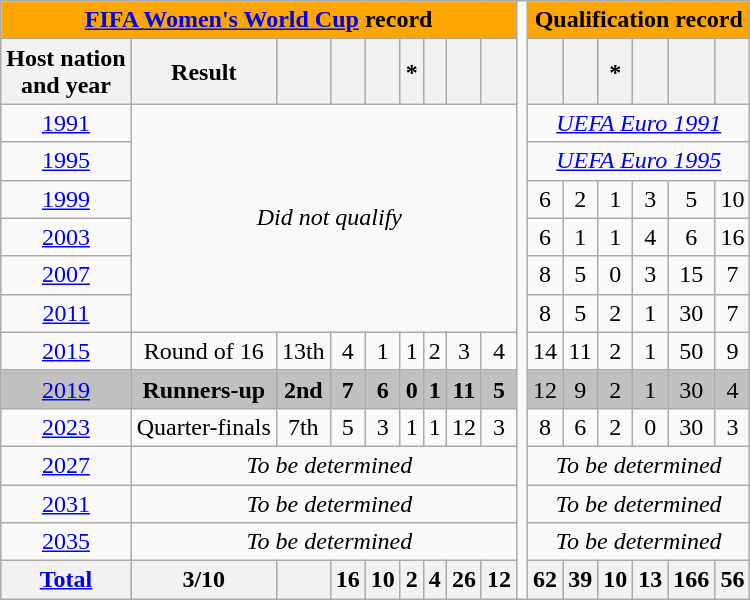<table class="wikitable" style="text-align: center;">
<tr>
<th style="color: black; background: orange;" colspan=9><a href='#'>FIFA Women's World Cup</a> record</th>
<td rowspan=15></td>
<th style="color: black; background: orange;" colspan=6>Qualification record</th>
</tr>
<tr>
<th scope="col">Host nation<br>and year</th>
<th scope="col">Result</th>
<th scope="col"></th>
<th scope="col"></th>
<th scope="col"></th>
<th scope="col">*</th>
<th scope="col"></th>
<th scope="col"></th>
<th scope="col"></th>
<th scope="col"></th>
<th scope="col"></th>
<th scope="col">*</th>
<th scope="col"></th>
<th scope="col"></th>
<th scope="col"></th>
</tr>
<tr>
<td> <a href='#'>1991</a></td>
<td colspan="9" rowspan="6"><em>Did not qualify</em></td>
<td colspan=6><a href='#'><em>UEFA Euro 1991</em></a></td>
</tr>
<tr>
<td> <a href='#'>1995</a></td>
<td colspan=6><a href='#'><em>UEFA Euro 1995</em></a></td>
</tr>
<tr>
<td> <a href='#'>1999</a></td>
<td>6</td>
<td>2</td>
<td>1</td>
<td>3</td>
<td>5</td>
<td>10</td>
</tr>
<tr>
<td> <a href='#'>2003</a></td>
<td>6</td>
<td>1</td>
<td>1</td>
<td>4</td>
<td>6</td>
<td>16</td>
</tr>
<tr>
<td> <a href='#'>2007</a></td>
<td>8</td>
<td>5</td>
<td>0</td>
<td>3</td>
<td>15</td>
<td>7</td>
</tr>
<tr>
<td> <a href='#'>2011</a></td>
<td>8</td>
<td>5</td>
<td>2</td>
<td>1</td>
<td>30</td>
<td>7</td>
</tr>
<tr>
<td> <a href='#'>2015</a></td>
<td align=center>Round of 16</td>
<td>13th</td>
<td>4</td>
<td>1</td>
<td>1</td>
<td>2</td>
<td>3</td>
<td>4</td>
<td>14</td>
<td>11</td>
<td>2</td>
<td>1</td>
<td>50</td>
<td>9</td>
</tr>
<tr style="background:silver;">
<td> <a href='#'>2019</a></td>
<td align=center><strong>Runners-up</strong></td>
<td><strong>2nd</strong></td>
<td><strong>7</strong></td>
<td><strong>6</strong></td>
<td><strong>0</strong></td>
<td><strong>1</strong></td>
<td><strong>11</strong></td>
<td><strong>5</strong></td>
<td>12</td>
<td>9</td>
<td>2</td>
<td>1</td>
<td>30</td>
<td>4</td>
</tr>
<tr>
<td> <a href='#'>2023</a></td>
<td>Quarter-finals</td>
<td>7th</td>
<td>5</td>
<td>3</td>
<td>1</td>
<td>1</td>
<td>12</td>
<td>3</td>
<td>8</td>
<td>6</td>
<td>2</td>
<td>0</td>
<td>30</td>
<td>3</td>
</tr>
<tr>
<td> <a href='#'>2027</a></td>
<td colspan="9"><em>To be determined</em></td>
<td colspan="6"><em>To be determined</em></td>
</tr>
<tr>
<td> <a href='#'>2031</a></td>
<td colspan=9><em>To be determined</em></td>
<td colspan=6><em>To be determined</em></td>
</tr>
<tr>
<td> <a href='#'>2035</a></td>
<td colspan=9><em>To be determined</em></td>
<td colspan=6><em>To be determined</em></td>
</tr>
<tr>
<th><a href='#'>Total</a></th>
<th>3/10</th>
<th></th>
<th>16</th>
<th>10</th>
<th>2</th>
<th>4</th>
<th>26</th>
<th>12</th>
<th>62</th>
<th>39</th>
<th>10</th>
<th>13</th>
<th>166</th>
<th>56</th>
</tr>
</table>
